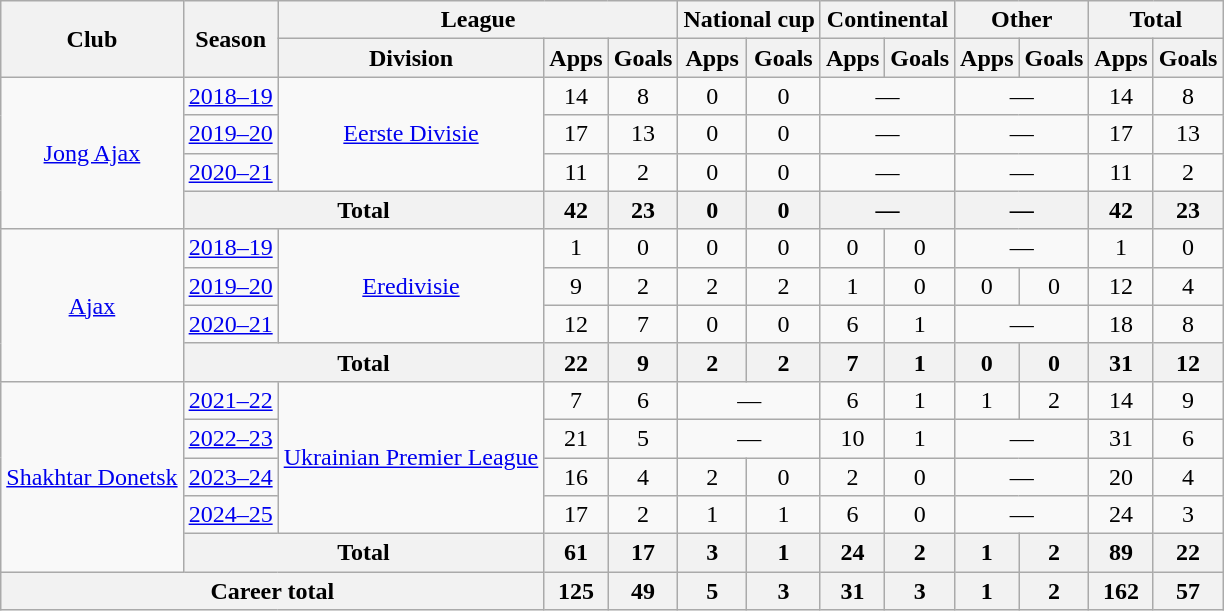<table class="wikitable" style="text-align:center">
<tr>
<th rowspan="2">Club</th>
<th rowspan="2">Season</th>
<th colspan="3">League</th>
<th colspan="2">National cup</th>
<th colspan="2">Continental</th>
<th colspan="2">Other</th>
<th colspan="2">Total</th>
</tr>
<tr>
<th>Division</th>
<th>Apps</th>
<th>Goals</th>
<th>Apps</th>
<th>Goals</th>
<th>Apps</th>
<th>Goals</th>
<th>Apps</th>
<th>Goals</th>
<th>Apps</th>
<th>Goals</th>
</tr>
<tr>
<td rowspan="4"><a href='#'>Jong Ajax</a></td>
<td><a href='#'>2018–19</a></td>
<td rowspan="3"><a href='#'>Eerste Divisie</a></td>
<td>14</td>
<td>8</td>
<td>0</td>
<td>0</td>
<td colspan="2">—</td>
<td colspan="2">—</td>
<td>14</td>
<td>8</td>
</tr>
<tr>
<td><a href='#'>2019–20</a></td>
<td>17</td>
<td>13</td>
<td>0</td>
<td>0</td>
<td colspan="2">—</td>
<td colspan="2">—</td>
<td>17</td>
<td>13</td>
</tr>
<tr>
<td><a href='#'>2020–21</a></td>
<td>11</td>
<td>2</td>
<td>0</td>
<td>0</td>
<td colspan="2">—</td>
<td colspan="2">—</td>
<td>11</td>
<td>2</td>
</tr>
<tr>
<th colspan="2">Total</th>
<th>42</th>
<th>23</th>
<th>0</th>
<th>0</th>
<th colspan="2">—</th>
<th colspan="2">—</th>
<th>42</th>
<th>23</th>
</tr>
<tr>
<td rowspan="4"><a href='#'>Ajax</a></td>
<td><a href='#'>2018–19</a></td>
<td rowspan="3"><a href='#'>Eredivisie</a></td>
<td>1</td>
<td>0</td>
<td>0</td>
<td>0</td>
<td>0</td>
<td>0</td>
<td colspan="2">—</td>
<td>1</td>
<td>0</td>
</tr>
<tr>
<td><a href='#'>2019–20</a></td>
<td>9</td>
<td>2</td>
<td>2</td>
<td>2</td>
<td>1</td>
<td>0</td>
<td>0</td>
<td>0</td>
<td>12</td>
<td>4</td>
</tr>
<tr>
<td><a href='#'>2020–21</a></td>
<td>12</td>
<td>7</td>
<td>0</td>
<td>0</td>
<td>6</td>
<td>1</td>
<td colspan="2">—</td>
<td>18</td>
<td>8</td>
</tr>
<tr>
<th colspan="2">Total</th>
<th>22</th>
<th>9</th>
<th>2</th>
<th>2</th>
<th>7</th>
<th>1</th>
<th>0</th>
<th>0</th>
<th>31</th>
<th>12</th>
</tr>
<tr>
<td rowspan="5"><a href='#'>Shakhtar Donetsk</a></td>
<td><a href='#'>2021–22</a></td>
<td rowspan="4"><a href='#'>Ukrainian Premier League</a></td>
<td>7</td>
<td>6</td>
<td colspan="2">—</td>
<td>6</td>
<td>1</td>
<td>1</td>
<td>2</td>
<td>14</td>
<td>9</td>
</tr>
<tr>
<td><a href='#'>2022–23</a></td>
<td>21</td>
<td>5</td>
<td colspan="2">—</td>
<td>10</td>
<td>1</td>
<td colspan="2">—</td>
<td>31</td>
<td>6</td>
</tr>
<tr>
<td><a href='#'>2023–24</a></td>
<td>16</td>
<td>4</td>
<td>2</td>
<td>0</td>
<td>2</td>
<td>0</td>
<td colspan="2">—</td>
<td>20</td>
<td>4</td>
</tr>
<tr>
<td><a href='#'>2024–25</a></td>
<td>17</td>
<td>2</td>
<td>1</td>
<td>1</td>
<td>6</td>
<td>0</td>
<td colspan="2">—</td>
<td>24</td>
<td>3</td>
</tr>
<tr>
<th colspan="2">Total</th>
<th>61</th>
<th>17</th>
<th>3</th>
<th>1</th>
<th>24</th>
<th>2</th>
<th>1</th>
<th>2</th>
<th>89</th>
<th>22</th>
</tr>
<tr>
<th colspan="3">Career total</th>
<th>125</th>
<th>49</th>
<th>5</th>
<th>3</th>
<th>31</th>
<th>3</th>
<th>1</th>
<th>2</th>
<th>162</th>
<th>57</th>
</tr>
</table>
